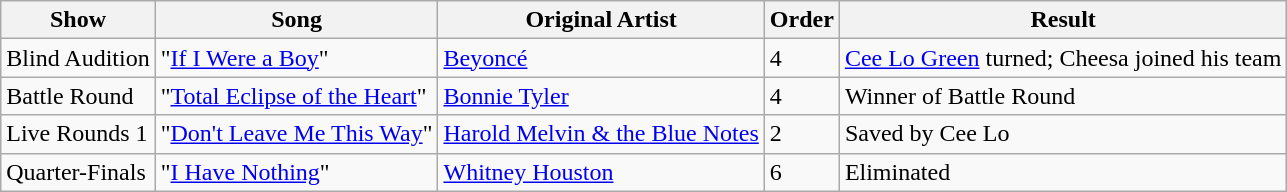<table class="wikitable">
<tr>
<th>Show</th>
<th>Song</th>
<th>Original Artist</th>
<th>Order</th>
<th>Result</th>
</tr>
<tr>
<td>Blind Audition</td>
<td>"<a href='#'>If I Were a Boy</a>"</td>
<td><a href='#'>Beyoncé</a></td>
<td>4</td>
<td><a href='#'>Cee Lo Green</a> turned; Cheesa joined his team</td>
</tr>
<tr>
<td>Battle Round</td>
<td>"<a href='#'>Total Eclipse of the Heart</a>"</td>
<td><a href='#'>Bonnie Tyler</a></td>
<td>4</td>
<td>Winner of Battle Round</td>
</tr>
<tr>
<td>Live Rounds 1</td>
<td>"<a href='#'>Don't Leave Me This Way</a>"</td>
<td><a href='#'>Harold Melvin & the Blue Notes</a></td>
<td>2</td>
<td>Saved by Cee Lo</td>
</tr>
<tr>
<td>Quarter-Finals</td>
<td>"<a href='#'>I Have Nothing</a>"</td>
<td><a href='#'>Whitney Houston</a></td>
<td>6</td>
<td>Eliminated</td>
</tr>
</table>
